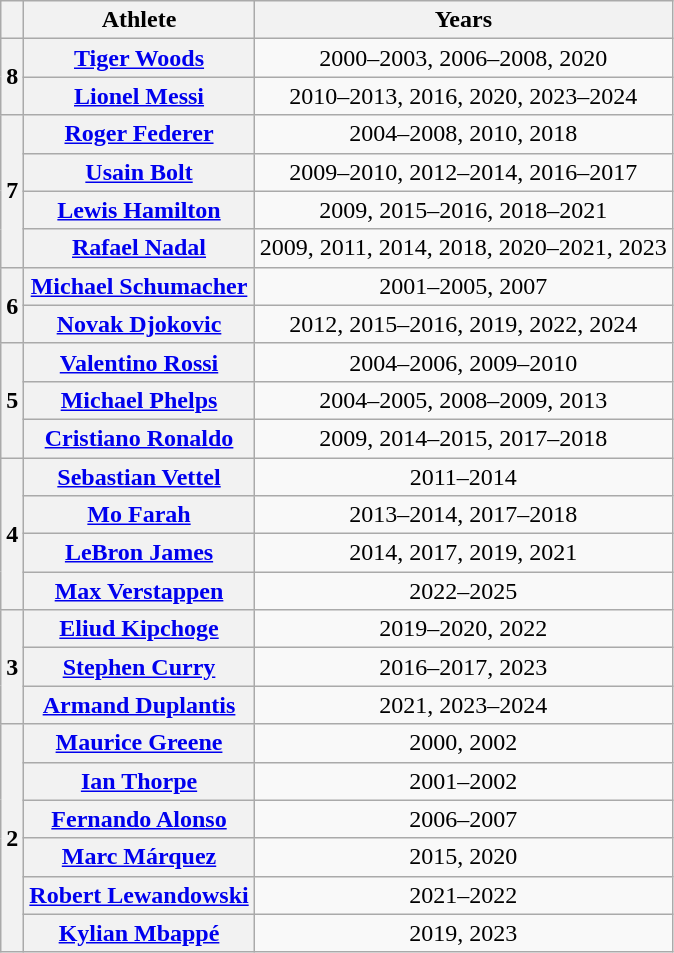<table class="wikitable plainrowheaders" style="text-align: center">
<tr>
<th></th>
<th>Athlete</th>
<th>Years</th>
</tr>
<tr>
<th rowspan=2>8</th>
<th scope=row><a href='#'>Tiger Woods</a></th>
<td>2000–2003, 2006–2008, 2020</td>
</tr>
<tr>
<th scope=row><a href='#'>Lionel Messi</a></th>
<td>2010–2013, 2016, 2020, 2023–2024</td>
</tr>
<tr>
<th rowspan=4>7</th>
<th scope=row><a href='#'>Roger Federer</a></th>
<td>2004–2008, 2010, 2018</td>
</tr>
<tr>
<th scope=row><a href='#'>Usain Bolt</a></th>
<td>2009–2010, 2012–2014, 2016–2017</td>
</tr>
<tr>
<th scope=row><a href='#'>Lewis Hamilton</a></th>
<td>2009, 2015–2016, 2018–2021</td>
</tr>
<tr>
<th scope=row><a href='#'>Rafael Nadal</a></th>
<td>2009, 2011, 2014, 2018, 2020–2021, 2023</td>
</tr>
<tr>
<th rowspan=2>6</th>
<th scope=row><a href='#'>Michael Schumacher</a></th>
<td>2001–2005, 2007</td>
</tr>
<tr>
<th scope=row><a href='#'>Novak Djokovic</a></th>
<td>2012, 2015–2016, 2019, 2022, 2024</td>
</tr>
<tr>
<th rowspan=3>5</th>
<th scope=row><a href='#'>Valentino Rossi</a></th>
<td>2004–2006, 2009–2010</td>
</tr>
<tr>
<th scope=row><a href='#'>Michael Phelps</a></th>
<td>2004–2005, 2008–2009, 2013</td>
</tr>
<tr>
<th scope=row><a href='#'>Cristiano Ronaldo</a></th>
<td>2009, 2014–2015, 2017–2018</td>
</tr>
<tr>
<th rowspan=4>4</th>
<th scope=row><a href='#'>Sebastian Vettel</a></th>
<td>2011–2014</td>
</tr>
<tr>
<th scope=row><a href='#'>Mo Farah</a></th>
<td>2013–2014, 2017–2018</td>
</tr>
<tr>
<th scope=row><a href='#'>LeBron James</a></th>
<td>2014, 2017, 2019, 2021</td>
</tr>
<tr>
<th scope=row><a href='#'>Max Verstappen</a></th>
<td>2022–2025</td>
</tr>
<tr>
<th rowspan=3>3</th>
<th scope=row><a href='#'>Eliud Kipchoge</a></th>
<td>2019–2020, 2022</td>
</tr>
<tr>
<th scope=row><a href='#'>Stephen Curry</a></th>
<td>2016–2017, 2023</td>
</tr>
<tr>
<th scope=row><a href='#'>Armand Duplantis</a></th>
<td>2021, 2023–2024</td>
</tr>
<tr>
<th rowspan=6>2</th>
<th scope=row><a href='#'>Maurice Greene</a></th>
<td>2000, 2002</td>
</tr>
<tr>
<th scope=row><a href='#'>Ian Thorpe</a></th>
<td>2001–2002</td>
</tr>
<tr>
<th scope=row><a href='#'>Fernando Alonso</a></th>
<td>2006–2007</td>
</tr>
<tr>
<th scope=row><a href='#'>Marc Márquez</a></th>
<td>2015, 2020</td>
</tr>
<tr>
<th scope=row><a href='#'>Robert Lewandowski</a></th>
<td>2021–2022</td>
</tr>
<tr>
<th scope=row><a href='#'>Kylian Mbappé</a></th>
<td>2019, 2023</td>
</tr>
</table>
